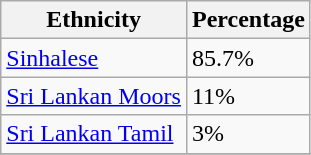<table class="wikitable sortable">
<tr>
<th>Ethnicity</th>
<th>Percentage</th>
</tr>
<tr>
<td><a href='#'>Sinhalese</a></td>
<td>85.7%</td>
</tr>
<tr>
<td><a href='#'>Sri Lankan Moors</a></td>
<td>11%</td>
</tr>
<tr>
<td><a href='#'>Sri Lankan Tamil</a></td>
<td>3%</td>
</tr>
<tr>
</tr>
</table>
